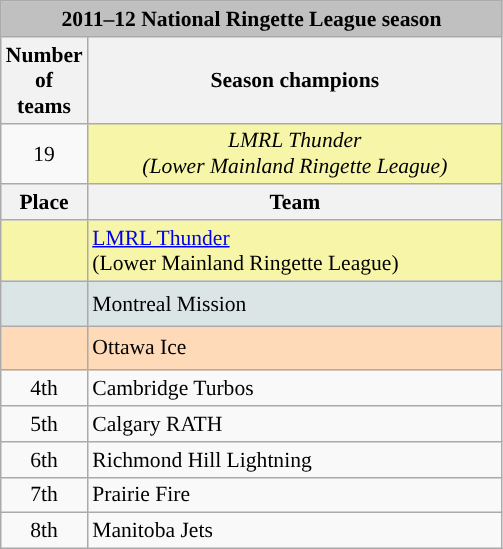<table class=wikitable style="text-align:center; font-size:90%;">
<tr>
<th colspan=2 width:5%" style="background:silver;">2011–12 National Ringette League season</th>
</tr>
<tr>
<th>Number of teams</th>
<th>Season champions</th>
</tr>
<tr>
<td>19</td>
<td style="background:#f7f6a8;"> <em>LMRL Thunder</em><br><em>(Lower Mainland Ringette League)</em></td>
</tr>
<tr>
<th width=15>Place</th>
<th width=270>Team</th>
</tr>
<tr style="background:#f7f6a8;">
<td style="text-align:center; height:23px;"></td>
<td align=left> <a href='#'>LMRL Thunder</a><br>(Lower Mainland Ringette League)</td>
</tr>
<tr style="background:#dce5e5;">
<td style="text-align:center; height:23px;"></td>
<td align=left> Montreal Mission</td>
</tr>
<tr style="background:#ffdab9;">
<td style="text-align:center; height:23px;"></td>
<td align=left> Ottawa Ice</td>
</tr>
<tr>
<td>4th</td>
<td align=left> Cambridge Turbos</td>
</tr>
<tr>
<td>5th</td>
<td align=left> Calgary RATH</td>
</tr>
<tr>
<td>6th</td>
<td align=left> Richmond Hill Lightning</td>
</tr>
<tr>
<td>7th</td>
<td align=left> Prairie Fire</td>
</tr>
<tr>
<td>8th</td>
<td align=left> Manitoba Jets</td>
</tr>
</table>
